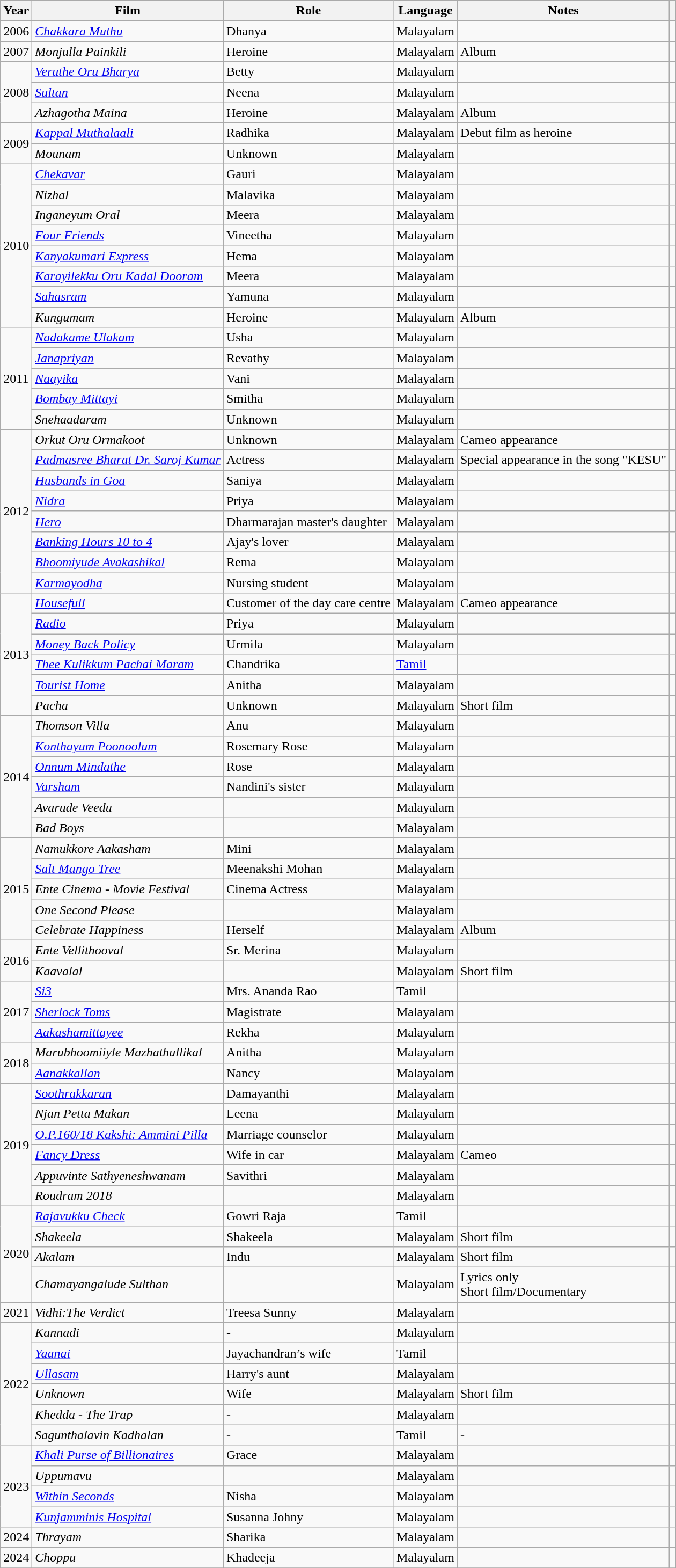<table class="wikitable">
<tr style="background:#ccc; text-align:center;">
<th scope="col">Year</th>
<th scope="col">Film</th>
<th scope="col">Role</th>
<th scope="col">Language</th>
<th scope="col">Notes</th>
<th></th>
</tr>
<tr>
<td rowspan="1">2006</td>
<td><em><a href='#'>Chakkara Muthu</a></em></td>
<td>Dhanya</td>
<td>Malayalam</td>
<td></td>
<td></td>
</tr>
<tr>
<td rowspan="1">2007</td>
<td><em>Monjulla Painkili</em></td>
<td>Heroine</td>
<td>Malayalam</td>
<td>Album</td>
<td></td>
</tr>
<tr>
<td rowspan="3">2008</td>
<td><em><a href='#'>Veruthe Oru Bharya</a></em></td>
<td>Betty</td>
<td>Malayalam</td>
<td></td>
<td></td>
</tr>
<tr>
<td><em><a href='#'>Sultan</a></em></td>
<td>Neena</td>
<td>Malayalam</td>
<td></td>
<td></td>
</tr>
<tr>
<td><em>Azhagotha Maina</em></td>
<td>Heroine</td>
<td>Malayalam</td>
<td>Album</td>
<td></td>
</tr>
<tr>
<td rowspan="2">2009</td>
<td><em><a href='#'>Kappal Muthalaali</a></em></td>
<td>Radhika</td>
<td>Malayalam</td>
<td>Debut film as heroine</td>
<td></td>
</tr>
<tr>
<td><em>Mounam</em></td>
<td>Unknown</td>
<td>Malayalam</td>
<td></td>
<td></td>
</tr>
<tr>
<td rowspan="8">2010</td>
<td><em><a href='#'>Chekavar</a></em></td>
<td>Gauri</td>
<td>Malayalam</td>
<td></td>
<td></td>
</tr>
<tr>
<td><em> Nizhal </em></td>
<td>Malavika</td>
<td>Malayalam</td>
<td></td>
<td></td>
</tr>
<tr>
<td><em>Inganeyum Oral </em></td>
<td>Meera</td>
<td>Malayalam</td>
<td></td>
<td></td>
</tr>
<tr>
<td><em><a href='#'>Four Friends</a></em></td>
<td>Vineetha</td>
<td>Malayalam</td>
<td></td>
<td></td>
</tr>
<tr>
<td><em><a href='#'>Kanyakumari Express</a></em></td>
<td>Hema</td>
<td>Malayalam</td>
<td></td>
<td></td>
</tr>
<tr>
<td><em><a href='#'>Karayilekku Oru Kadal Dooram</a></em></td>
<td>Meera</td>
<td>Malayalam</td>
<td></td>
<td></td>
</tr>
<tr>
<td><em><a href='#'>Sahasram</a></em></td>
<td>Yamuna</td>
<td>Malayalam</td>
<td></td>
<td></td>
</tr>
<tr>
<td><em>Kungumam</em></td>
<td>Heroine</td>
<td>Malayalam</td>
<td>Album</td>
<td></td>
</tr>
<tr>
<td rowspan="5">2011</td>
<td><em><a href='#'>Nadakame Ulakam</a></em></td>
<td>Usha</td>
<td>Malayalam</td>
<td></td>
<td></td>
</tr>
<tr>
<td><em><a href='#'>Janapriyan</a></em></td>
<td>Revathy</td>
<td>Malayalam</td>
<td></td>
<td></td>
</tr>
<tr>
<td><em><a href='#'>Naayika</a></em></td>
<td>Vani</td>
<td>Malayalam</td>
<td></td>
<td></td>
</tr>
<tr>
<td><em><a href='#'>Bombay Mittayi</a></em></td>
<td>Smitha</td>
<td>Malayalam</td>
<td></td>
<td></td>
</tr>
<tr>
<td><em>Snehaadaram</em></td>
<td>Unknown</td>
<td>Malayalam</td>
<td></td>
<td></td>
</tr>
<tr>
<td rowspan="8">2012</td>
<td><em>Orkut Oru Ormakoot</em></td>
<td>Unknown</td>
<td>Malayalam</td>
<td>Cameo appearance</td>
<td></td>
</tr>
<tr>
<td><em><a href='#'>Padmasree Bharat Dr. Saroj Kumar</a></em></td>
<td>Actress</td>
<td>Malayalam</td>
<td>Special appearance in the song "KESU"</td>
<td></td>
</tr>
<tr>
<td><em><a href='#'>Husbands in Goa</a></em></td>
<td>Saniya</td>
<td>Malayalam</td>
<td></td>
<td></td>
</tr>
<tr>
<td><em><a href='#'>Nidra</a></em></td>
<td>Priya</td>
<td>Malayalam</td>
<td></td>
<td></td>
</tr>
<tr>
<td><em><a href='#'>Hero</a></em></td>
<td>Dharmarajan master's daughter</td>
<td>Malayalam</td>
<td></td>
<td></td>
</tr>
<tr>
<td><em><a href='#'>Banking Hours 10 to 4</a></em></td>
<td>Ajay's lover</td>
<td>Malayalam</td>
<td></td>
<td></td>
</tr>
<tr>
<td><em><a href='#'>Bhoomiyude Avakashikal</a></em></td>
<td>Rema</td>
<td>Malayalam</td>
<td></td>
<td></td>
</tr>
<tr>
<td><em><a href='#'>Karmayodha</a></em></td>
<td>Nursing student</td>
<td>Malayalam</td>
<td></td>
<td></td>
</tr>
<tr>
<td rowspan="6">2013</td>
<td><em><a href='#'>Housefull</a></em></td>
<td>Customer of the day care centre</td>
<td>Malayalam</td>
<td>Cameo appearance</td>
<td></td>
</tr>
<tr>
<td><em><a href='#'>Radio</a></em></td>
<td>Priya</td>
<td>Malayalam</td>
<td></td>
<td></td>
</tr>
<tr>
<td><em><a href='#'>Money Back Policy</a></em></td>
<td>Urmila</td>
<td>Malayalam</td>
<td></td>
<td></td>
</tr>
<tr>
<td><em><a href='#'>Thee Kulikkum Pachai Maram</a></em></td>
<td>Chandrika</td>
<td><a href='#'>Tamil</a></td>
<td></td>
<td></td>
</tr>
<tr>
<td><em><a href='#'>Tourist Home</a></em></td>
<td>Anitha</td>
<td>Malayalam</td>
<td></td>
<td></td>
</tr>
<tr>
<td><em>Pacha</em></td>
<td>Unknown</td>
<td>Malayalam</td>
<td>Short film</td>
<td></td>
</tr>
<tr>
<td rowspan="6">2014</td>
<td><em>Thomson Villa</em></td>
<td>Anu</td>
<td>Malayalam</td>
<td></td>
<td></td>
</tr>
<tr>
<td><em><a href='#'>Konthayum Poonoolum</a></em></td>
<td>Rosemary Rose</td>
<td>Malayalam</td>
<td></td>
<td></td>
</tr>
<tr>
<td><em><a href='#'>Onnum Mindathe</a></em></td>
<td>Rose</td>
<td>Malayalam</td>
<td></td>
<td></td>
</tr>
<tr>
<td><em><a href='#'>Varsham</a></em></td>
<td>Nandini's sister</td>
<td>Malayalam</td>
<td></td>
<td></td>
</tr>
<tr>
<td><em>Avarude Veedu</em></td>
<td></td>
<td>Malayalam</td>
<td></td>
<td></td>
</tr>
<tr>
<td><em>Bad Boys</em></td>
<td></td>
<td>Malayalam</td>
<td></td>
<td></td>
</tr>
<tr>
<td rowspan="5">2015</td>
<td><em>Namukkore Aakasham</em></td>
<td>Mini</td>
<td>Malayalam</td>
<td></td>
<td></td>
</tr>
<tr>
<td><em><a href='#'>Salt Mango Tree</a></em></td>
<td>Meenakshi Mohan</td>
<td>Malayalam</td>
<td></td>
<td></td>
</tr>
<tr>
<td><em>Ente Cinema - Movie Festival</em></td>
<td>Cinema Actress</td>
<td>Malayalam</td>
<td></td>
<td></td>
</tr>
<tr>
<td><em>One Second Please</em></td>
<td></td>
<td>Malayalam</td>
<td></td>
<td></td>
</tr>
<tr>
<td><em>Celebrate Happiness</em></td>
<td>Herself</td>
<td>Malayalam</td>
<td>Album</td>
<td></td>
</tr>
<tr>
<td rowspan="2">2016</td>
<td><em>Ente Vellithooval</em></td>
<td>Sr.  Merina</td>
<td>Malayalam</td>
<td></td>
<td></td>
</tr>
<tr>
<td><em>Kaavalal</em></td>
<td></td>
<td>Malayalam</td>
<td>Short film</td>
<td></td>
</tr>
<tr>
<td rowspan="3">2017</td>
<td><em><a href='#'>Si3</a></em></td>
<td>Mrs. Ananda Rao</td>
<td>Tamil</td>
<td></td>
<td></td>
</tr>
<tr>
<td><em><a href='#'>Sherlock Toms</a></em></td>
<td>Magistrate</td>
<td>Malayalam</td>
<td></td>
<td></td>
</tr>
<tr>
<td><em><a href='#'>Aakashamittayee</a></em></td>
<td>Rekha</td>
<td>Malayalam</td>
<td></td>
<td></td>
</tr>
<tr>
<td rowspan="2">2018</td>
<td><em>Marubhoomiiyle Mazhathullikal</em></td>
<td>Anitha</td>
<td>Malayalam</td>
<td></td>
<td></td>
</tr>
<tr>
<td><em><a href='#'>Aanakkallan</a></em></td>
<td>Nancy</td>
<td>Malayalam</td>
<td></td>
<td></td>
</tr>
<tr>
<td rowspan="6">2019</td>
<td><em><a href='#'>Soothrakkaran</a></em></td>
<td>Damayanthi</td>
<td>Malayalam</td>
<td></td>
<td></td>
</tr>
<tr>
<td><em>Njan Petta Makan</em></td>
<td>Leena</td>
<td>Malayalam</td>
<td></td>
<td></td>
</tr>
<tr>
<td><em><a href='#'>O.P.160/18 Kakshi: Ammini Pilla</a></em></td>
<td>Marriage counselor</td>
<td>Malayalam</td>
<td></td>
<td></td>
</tr>
<tr>
<td><em><a href='#'>Fancy Dress</a></em></td>
<td>Wife in car</td>
<td>Malayalam</td>
<td>Cameo</td>
<td></td>
</tr>
<tr>
<td><em>Appuvinte Sathyeneshwanam</em></td>
<td>Savithri</td>
<td>Malayalam</td>
<td></td>
<td></td>
</tr>
<tr>
<td><em>Roudram 2018</em></td>
<td></td>
<td>Malayalam</td>
<td></td>
<td></td>
</tr>
<tr>
<td rowspan="4">2020</td>
<td><em><a href='#'>Rajavukku Check</a></em></td>
<td>Gowri Raja</td>
<td>Tamil</td>
<td></td>
<td></td>
</tr>
<tr>
<td><em>Shakeela</em></td>
<td>Shakeela</td>
<td>Malayalam</td>
<td>Short film</td>
<td></td>
</tr>
<tr>
<td><em>Akalam</em></td>
<td>Indu</td>
<td>Malayalam</td>
<td>Short film</td>
<td></td>
</tr>
<tr>
<td><em>Chamayangalude Sulthan</em></td>
<td></td>
<td>Malayalam</td>
<td>Lyrics only <br>Short film/Documentary</td>
<td></td>
</tr>
<tr>
<td>2021</td>
<td><em>Vidhi:The Verdict</em></td>
<td>Treesa Sunny</td>
<td>Malayalam</td>
<td></td>
<td></td>
</tr>
<tr>
<td rowspan="6">2022</td>
<td><em>Kannadi</em></td>
<td>-</td>
<td>Malayalam</td>
<td></td>
<td></td>
</tr>
<tr>
<td><em><a href='#'>Yaanai</a></em></td>
<td>Jayachandran’s wife</td>
<td>Tamil</td>
<td></td>
<td></td>
</tr>
<tr>
<td><em><a href='#'>Ullasam</a></em></td>
<td>Harry's aunt</td>
<td>Malayalam</td>
<td></td>
<td></td>
</tr>
<tr>
<td><em>Unknown</em></td>
<td>Wife</td>
<td>Malayalam</td>
<td>Short film</td>
<td></td>
</tr>
<tr>
<td><em>Khedda - The Trap</em></td>
<td>-</td>
<td>Malayalam</td>
<td></td>
<td></td>
</tr>
<tr>
<td><em>Sagunthalavin Kadhalan</em></td>
<td>-</td>
<td>Tamil</td>
<td>-</td>
<td></td>
</tr>
<tr>
<td rowspan="4">2023</td>
<td><em><a href='#'>Khali Purse of Billionaires</a></em></td>
<td>Grace</td>
<td>Malayalam</td>
<td></td>
<td></td>
</tr>
<tr>
<td><em>Uppumavu</em></td>
<td></td>
<td>Malayalam</td>
<td></td>
<td></td>
</tr>
<tr>
<td><em><a href='#'>Within Seconds</a></em></td>
<td>Nisha</td>
<td>Malayalam</td>
<td></td>
<td></td>
</tr>
<tr>
<td><em><a href='#'>Kunjamminis Hospital</a></em></td>
<td>Susanna Johny</td>
<td>Malayalam</td>
<td></td>
<td></td>
</tr>
<tr>
<td>2024</td>
<td><em>Thrayam</em></td>
<td>Sharika</td>
<td>Malayalam</td>
<td></td>
<td></td>
</tr>
<tr>
<td>2024</td>
<td><em>Choppu</em></td>
<td>Khadeeja</td>
<td>Malayalam</td>
<td></td>
<td></td>
</tr>
<tr>
</tr>
</table>
